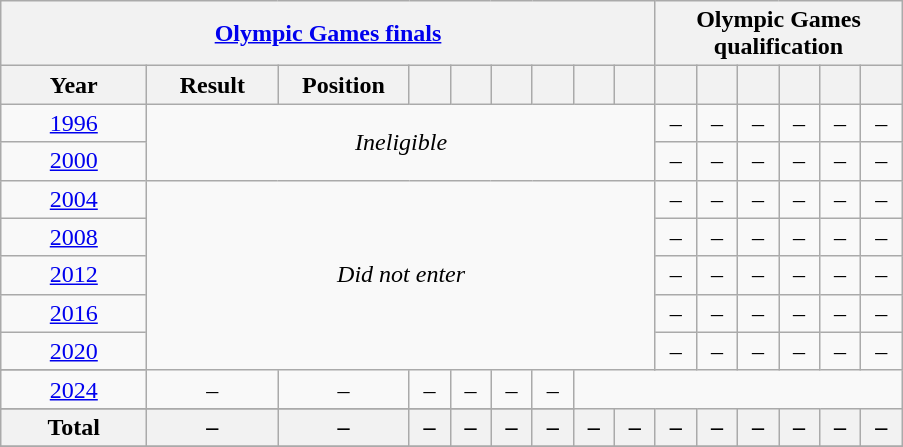<table class="wikitable" style="text-align:center;">
<tr>
<th colspan="9"><a href='#'>Olympic Games finals</a></th>
<th colspan="6">Olympic Games<br>qualification</th>
</tr>
<tr>
<th style="width:90px;">Year</th>
<th style="width:80px;">Result</th>
<th style="width:80px;">Position</th>
<th style="width:20px;"></th>
<th style="width:20px;"></th>
<th style="width:20px;"></th>
<th style="width:20px;"></th>
<th style="width:20px;"></th>
<th style="width:20px;"></th>
<th style="width:20px;"></th>
<th style="width:20px;"></th>
<th style="width:20px;"></th>
<th style="width:20px;"></th>
<th style="width:20px;"></th>
<th style="width:20px;"></th>
</tr>
<tr>
<td> <a href='#'>1996</a></td>
<td rowspan="2" colspan="8"><em>Ineligible</em></td>
<td>–</td>
<td>–</td>
<td>–</td>
<td>–</td>
<td>–</td>
<td>–</td>
</tr>
<tr>
<td> <a href='#'>2000</a></td>
<td>–</td>
<td>–</td>
<td>–</td>
<td>–</td>
<td>–</td>
<td>–</td>
</tr>
<tr>
<td> <a href='#'>2004</a></td>
<td rowspan="6" colspan="8"><em>Did not enter</em></td>
<td>–</td>
<td>–</td>
<td>–</td>
<td>–</td>
<td>–</td>
<td>–</td>
</tr>
<tr>
<td> <a href='#'>2008</a></td>
<td>–</td>
<td>–</td>
<td>–</td>
<td>–</td>
<td>–</td>
<td>–</td>
</tr>
<tr>
<td> <a href='#'>2012</a></td>
<td>–</td>
<td>–</td>
<td>–</td>
<td>–</td>
<td>–</td>
<td>–</td>
</tr>
<tr>
<td> <a href='#'>2016</a></td>
<td>–</td>
<td>–</td>
<td>–</td>
<td>–</td>
<td>–</td>
<td>–</td>
</tr>
<tr>
<td> <a href='#'>2020</a></td>
<td>–</td>
<td>–</td>
<td>–</td>
<td>–</td>
<td>–</td>
<td>–</td>
</tr>
<tr>
</tr>
<tr>
<td> <a href='#'>2024</a></td>
<td>–</td>
<td>–</td>
<td>–</td>
<td>–</td>
<td>–</td>
<td>–</td>
</tr>
<tr>
</tr>
<tr>
<th>Total</th>
<th>–</th>
<th>–</th>
<th>–</th>
<th>–</th>
<th>–</th>
<th>–</th>
<th>–</th>
<th>–</th>
<th>–</th>
<th>–</th>
<th>–</th>
<th>–</th>
<th>–</th>
<th>–</th>
</tr>
<tr>
</tr>
</table>
